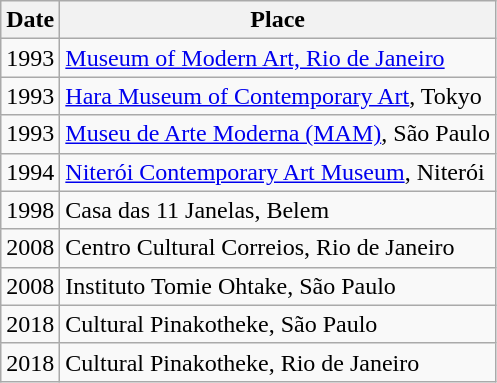<table class="wikitable">
<tr>
<th>Date</th>
<th>Place</th>
</tr>
<tr>
<td>1993</td>
<td><a href='#'>Museum of Modern Art, Rio de Janeiro</a></td>
</tr>
<tr>
<td>1993</td>
<td><a href='#'>Hara Museum of Contemporary Art</a>, Tokyo</td>
</tr>
<tr>
<td>1993</td>
<td><a href='#'>Museu de Arte Moderna (MAM)</a>, São Paulo</td>
</tr>
<tr>
<td>1994</td>
<td><a href='#'>Niterói Contemporary Art Museum</a>, Niterói</td>
</tr>
<tr>
<td>1998</td>
<td>Casa das 11 Janelas, Belem</td>
</tr>
<tr>
<td>2008</td>
<td>Centro Cultural Correios, Rio de Janeiro</td>
</tr>
<tr>
<td>2008</td>
<td>Instituto Tomie Ohtake, São Paulo</td>
</tr>
<tr>
<td>2018</td>
<td>Cultural Pinakotheke, São Paulo</td>
</tr>
<tr>
<td>2018</td>
<td>Cultural Pinakotheke, Rio de Janeiro</td>
</tr>
</table>
